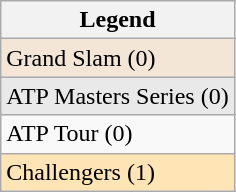<table class=wikitable>
<tr>
<th>Legend</th>
</tr>
<tr bgcolor=f3e6d7>
<td>Grand Slam (0)</td>
</tr>
<tr bgcolor=e9e9e9>
<td>ATP Masters Series (0)</td>
</tr>
<tr bgcolor=>
<td>ATP Tour (0)</td>
</tr>
<tr bgcolor=moccasin>
<td>Challengers (1)</td>
</tr>
</table>
